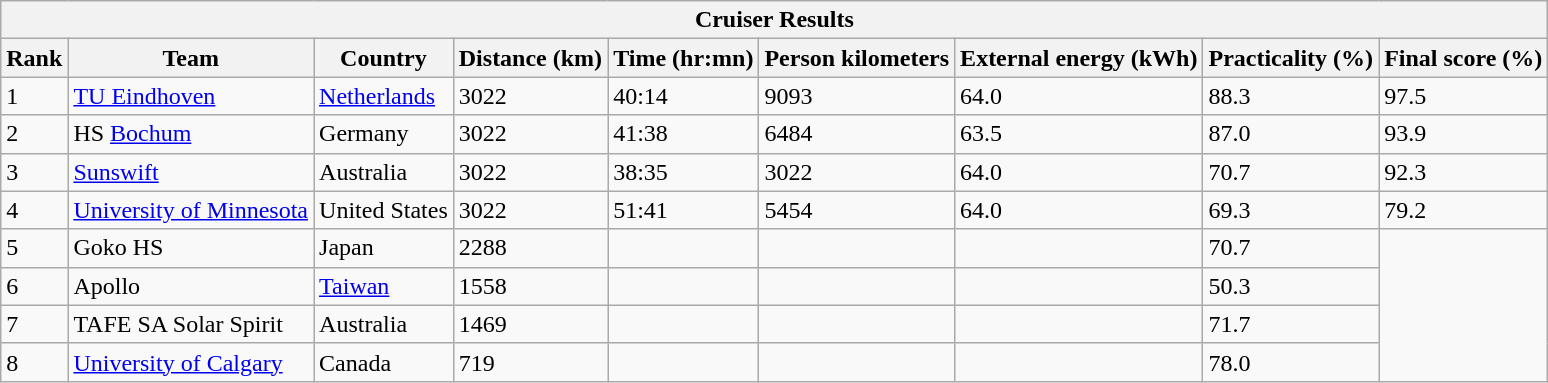<table class="wikitable collapsible collapsed" style="min-width:50em;">
<tr>
<th colspan=9>Cruiser Results</th>
</tr>
<tr>
<th>Rank</th>
<th>Team</th>
<th>Country</th>
<th>Distance (km)</th>
<th>Time (hr:mn)</th>
<th>Person kilometers</th>
<th>External energy (kWh)</th>
<th>Practicality (%)</th>
<th>Final score (%)</th>
</tr>
<tr>
<td>1</td>
<td><a href='#'>TU Eindhoven</a></td>
<td><a href='#'>Netherlands</a></td>
<td>3022</td>
<td>40:14</td>
<td>9093</td>
<td>64.0</td>
<td>88.3</td>
<td>97.5</td>
</tr>
<tr>
<td>2</td>
<td>HS <a href='#'>Bochum</a></td>
<td>Germany</td>
<td>3022</td>
<td>41:38</td>
<td>6484</td>
<td>63.5</td>
<td>87.0</td>
<td>93.9</td>
</tr>
<tr>
<td>3</td>
<td><a href='#'>Sunswift</a></td>
<td>Australia</td>
<td>3022</td>
<td>38:35</td>
<td>3022</td>
<td>64.0</td>
<td>70.7</td>
<td>92.3</td>
</tr>
<tr>
<td>4</td>
<td><a href='#'>University of Minnesota</a></td>
<td>United States</td>
<td>3022</td>
<td>51:41</td>
<td>5454</td>
<td>64.0</td>
<td>69.3</td>
<td>79.2</td>
</tr>
<tr>
<td>5</td>
<td>Goko HS</td>
<td>Japan</td>
<td>2288</td>
<td></td>
<td></td>
<td></td>
<td>70.7</td>
</tr>
<tr>
<td>6</td>
<td>Apollo</td>
<td><a href='#'>Taiwan</a></td>
<td>1558</td>
<td></td>
<td></td>
<td></td>
<td>50.3</td>
</tr>
<tr>
<td>7</td>
<td>TAFE SA Solar Spirit</td>
<td>Australia</td>
<td>1469</td>
<td></td>
<td></td>
<td></td>
<td>71.7</td>
</tr>
<tr>
<td>8</td>
<td><a href='#'>University of Calgary</a></td>
<td>Canada</td>
<td>719</td>
<td></td>
<td></td>
<td></td>
<td>78.0</td>
</tr>
</table>
